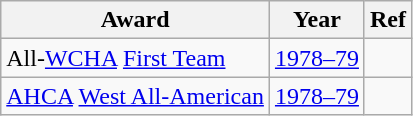<table class="wikitable">
<tr>
<th>Award</th>
<th>Year</th>
<th>Ref</th>
</tr>
<tr>
<td>All-<a href='#'>WCHA</a> <a href='#'>First Team</a></td>
<td><a href='#'>1978–79</a></td>
<td></td>
</tr>
<tr>
<td><a href='#'>AHCA</a> <a href='#'>West All-American</a></td>
<td><a href='#'>1978–79</a></td>
<td></td>
</tr>
</table>
